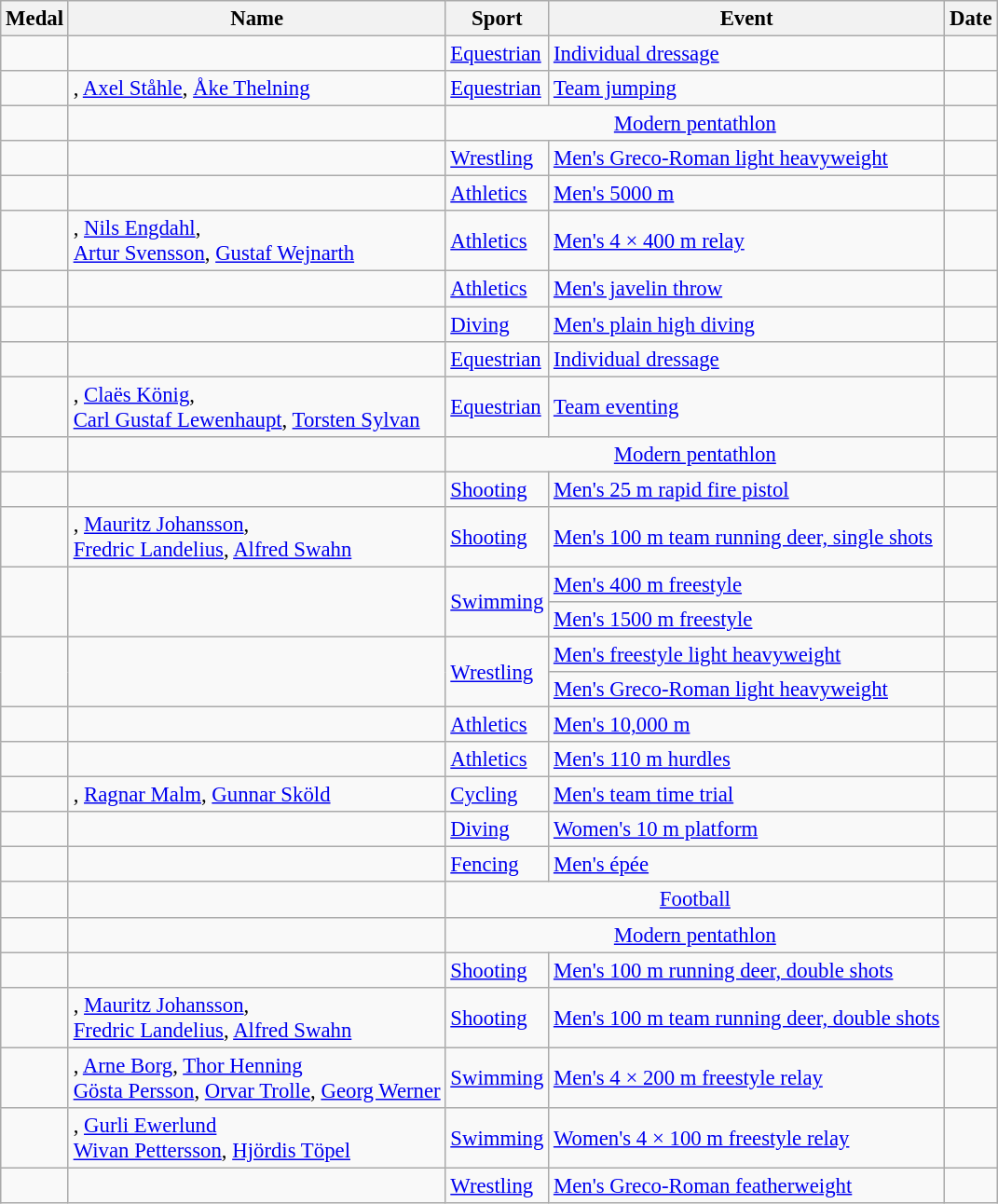<table class="wikitable sortable" style="font-size:95%">
<tr>
<th>Medal</th>
<th>Name</th>
<th>Sport</th>
<th>Event</th>
<th>Date</th>
</tr>
<tr>
<td></td>
<td></td>
<td><a href='#'>Equestrian</a></td>
<td><a href='#'>Individual dressage</a></td>
<td></td>
</tr>
<tr>
<td></td>
<td>, <a href='#'>Axel Ståhle</a>, <a href='#'>Åke Thelning</a></td>
<td><a href='#'>Equestrian</a></td>
<td><a href='#'>Team jumping</a></td>
<td></td>
</tr>
<tr>
<td></td>
<td></td>
<td colspan=2 align=center><a href='#'>Modern pentathlon</a></td>
<td></td>
</tr>
<tr>
<td></td>
<td></td>
<td><a href='#'>Wrestling</a></td>
<td><a href='#'>Men's Greco-Roman light heavyweight</a></td>
<td></td>
</tr>
<tr>
<td></td>
<td></td>
<td><a href='#'>Athletics</a></td>
<td><a href='#'>Men's 5000 m</a></td>
<td></td>
</tr>
<tr>
<td></td>
<td>, <a href='#'>Nils Engdahl</a>,<br><a href='#'>Artur Svensson</a>, <a href='#'>Gustaf Wejnarth</a></td>
<td><a href='#'>Athletics</a></td>
<td><a href='#'>Men's 4 × 400 m relay</a></td>
<td></td>
</tr>
<tr>
<td></td>
<td></td>
<td><a href='#'>Athletics</a></td>
<td><a href='#'>Men's javelin throw</a></td>
<td></td>
</tr>
<tr>
<td></td>
<td></td>
<td><a href='#'>Diving</a></td>
<td><a href='#'>Men's plain high diving</a></td>
<td></td>
</tr>
<tr>
<td></td>
<td></td>
<td><a href='#'>Equestrian</a></td>
<td><a href='#'>Individual dressage</a></td>
<td></td>
</tr>
<tr>
<td></td>
<td>, <a href='#'>Claës König</a>,<br><a href='#'>Carl Gustaf Lewenhaupt</a>, <a href='#'>Torsten Sylvan</a></td>
<td><a href='#'>Equestrian</a></td>
<td><a href='#'>Team eventing</a></td>
<td></td>
</tr>
<tr>
<td></td>
<td></td>
<td colspan=2 align=center><a href='#'>Modern pentathlon</a></td>
<td></td>
</tr>
<tr>
<td></td>
<td></td>
<td><a href='#'>Shooting</a></td>
<td><a href='#'>Men's 25 m rapid fire pistol</a></td>
<td></td>
</tr>
<tr>
<td></td>
<td>, <a href='#'>Mauritz Johansson</a>,<br><a href='#'>Fredric Landelius</a>, <a href='#'>Alfred Swahn</a></td>
<td><a href='#'>Shooting</a></td>
<td><a href='#'>Men's 100 m team running deer, single shots</a></td>
<td></td>
</tr>
<tr>
<td rowspan=2></td>
<td rowspan=2></td>
<td rowspan=2><a href='#'>Swimming</a></td>
<td><a href='#'>Men's 400 m freestyle</a></td>
<td></td>
</tr>
<tr>
<td><a href='#'>Men's 1500 m freestyle</a></td>
<td></td>
</tr>
<tr>
<td rowspan=2></td>
<td rowspan=2></td>
<td rowspan=2><a href='#'>Wrestling</a></td>
<td><a href='#'>Men's freestyle light heavyweight</a></td>
<td></td>
</tr>
<tr>
<td><a href='#'>Men's Greco-Roman light heavyweight</a></td>
<td></td>
</tr>
<tr>
<td></td>
<td></td>
<td><a href='#'>Athletics</a></td>
<td><a href='#'>Men's 10,000 m</a></td>
<td></td>
</tr>
<tr>
<td></td>
<td></td>
<td><a href='#'>Athletics</a></td>
<td><a href='#'>Men's 110 m hurdles</a></td>
<td></td>
</tr>
<tr>
<td></td>
<td>, <a href='#'>Ragnar Malm</a>, <a href='#'>Gunnar Sköld</a></td>
<td><a href='#'>Cycling</a></td>
<td><a href='#'>Men's team time trial</a></td>
<td></td>
</tr>
<tr>
<td></td>
<td></td>
<td><a href='#'>Diving</a></td>
<td><a href='#'>Women's 10 m platform</a></td>
<td></td>
</tr>
<tr>
<td></td>
<td></td>
<td><a href='#'>Fencing</a></td>
<td><a href='#'>Men's épée</a></td>
<td></td>
</tr>
<tr>
<td></td>
<td><br></td>
<td colspan=2 align=center align=center><a href='#'>Football</a></td>
<td></td>
</tr>
<tr>
<td></td>
<td></td>
<td colspan=2 align=center><a href='#'>Modern pentathlon</a></td>
<td></td>
</tr>
<tr>
<td></td>
<td></td>
<td><a href='#'>Shooting</a></td>
<td><a href='#'>Men's 100 m running deer, double shots</a></td>
<td></td>
</tr>
<tr>
<td></td>
<td>, <a href='#'>Mauritz Johansson</a>,<br><a href='#'>Fredric Landelius</a>, <a href='#'>Alfred Swahn</a></td>
<td><a href='#'>Shooting</a></td>
<td><a href='#'>Men's 100 m team running deer, double shots</a></td>
<td></td>
</tr>
<tr>
<td></td>
<td>, <a href='#'>Arne Borg</a>, <a href='#'>Thor Henning</a><br><a href='#'>Gösta Persson</a>, <a href='#'>Orvar Trolle</a>, <a href='#'>Georg Werner</a></td>
<td><a href='#'>Swimming</a></td>
<td><a href='#'>Men's 4 × 200 m freestyle relay</a></td>
<td></td>
</tr>
<tr>
<td></td>
<td>, <a href='#'>Gurli Ewerlund</a><br><a href='#'>Wivan Pettersson</a>, <a href='#'>Hjördis Töpel</a></td>
<td><a href='#'>Swimming</a></td>
<td><a href='#'>Women's 4 × 100 m freestyle relay</a></td>
<td></td>
</tr>
<tr>
<td></td>
<td></td>
<td><a href='#'>Wrestling</a></td>
<td><a href='#'>Men's Greco-Roman featherweight</a></td>
<td></td>
</tr>
</table>
